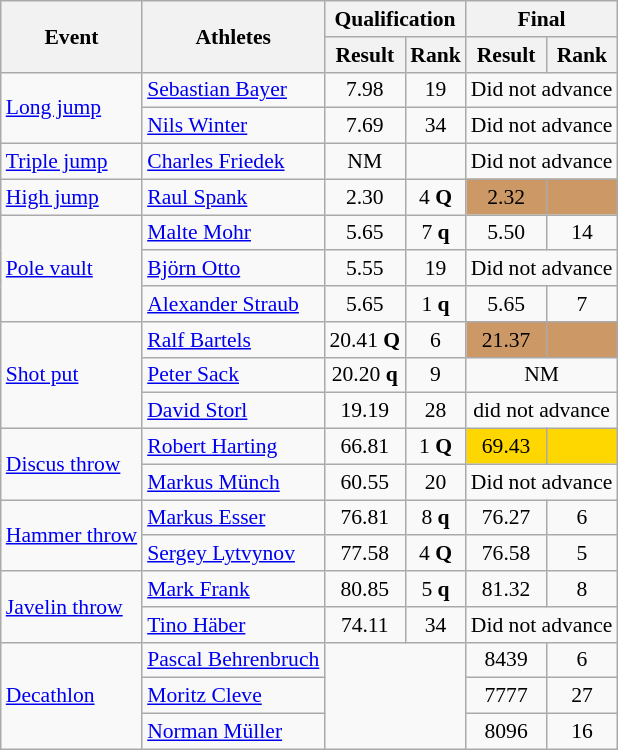<table class="wikitable" border="1" style="font-size:90%">
<tr>
<th rowspan="2">Event</th>
<th rowspan="2">Athletes</th>
<th colspan="2">Qualification</th>
<th colspan="2">Final</th>
</tr>
<tr>
<th>Result</th>
<th>Rank</th>
<th>Result</th>
<th>Rank</th>
</tr>
<tr>
<td rowspan="2"><a href='#'>Long jump</a></td>
<td><a href='#'>Sebastian Bayer</a></td>
<td align=center>7.98</td>
<td align=center>19</td>
<td align=center colspan="2">Did not advance</td>
</tr>
<tr>
<td><a href='#'>Nils Winter</a></td>
<td align=center>7.69</td>
<td align=center>34</td>
<td align=center colspan="2">Did not advance</td>
</tr>
<tr>
<td><a href='#'>Triple jump</a></td>
<td><a href='#'>Charles Friedek</a></td>
<td align=center>NM</td>
<td align=center></td>
<td align=center colspan="2">Did not advance</td>
</tr>
<tr>
<td><a href='#'>High jump</a></td>
<td><a href='#'>Raul Spank</a></td>
<td align=center>2.30</td>
<td align=center>4 <strong>Q</strong></td>
<td align=center bgcolor=cc9966>2.32</td>
<td align="center" bgcolor=cc9966></td>
</tr>
<tr>
<td rowspan="3"><a href='#'>Pole vault</a></td>
<td><a href='#'>Malte Mohr</a></td>
<td align=center>5.65</td>
<td align=center>7 <strong>q</strong></td>
<td align=center>5.50</td>
<td align=center>14</td>
</tr>
<tr>
<td><a href='#'>Björn Otto</a></td>
<td align=center>5.55</td>
<td align=center>19</td>
<td align=center colspan="2">Did not advance</td>
</tr>
<tr>
<td><a href='#'>Alexander Straub</a></td>
<td align=center>5.65</td>
<td align=center>1 <strong>q</strong></td>
<td align=center>5.65</td>
<td align=center>7</td>
</tr>
<tr>
<td rowspan="3"><a href='#'>Shot put</a></td>
<td><a href='#'>Ralf Bartels</a></td>
<td align=center>20.41 <strong>Q</strong></td>
<td align=center>6</td>
<td align=center bgcolor=cc9966>21.37</td>
<td align="center" bgcolor=cc9966></td>
</tr>
<tr>
<td><a href='#'>Peter Sack</a></td>
<td align=center>20.20 <strong>q</strong></td>
<td align=center>9</td>
<td align=center colspan=2>NM</td>
</tr>
<tr>
<td><a href='#'>David Storl</a></td>
<td align=center>19.19</td>
<td align=center>28</td>
<td align=center colspan=2>did not advance</td>
</tr>
<tr>
<td rowspan="2"><a href='#'>Discus throw</a></td>
<td><a href='#'>Robert Harting</a></td>
<td align=center>66.81</td>
<td align=center>1 <strong>Q</strong></td>
<td align=center bgcolor=gold>69.43</td>
<td align=center bgcolor=gold></td>
</tr>
<tr>
<td><a href='#'>Markus Münch</a></td>
<td align=center>60.55</td>
<td align=center>20</td>
<td align=center colspan="2">Did not advance</td>
</tr>
<tr>
<td rowspan="2"><a href='#'>Hammer throw</a></td>
<td><a href='#'>Markus Esser</a></td>
<td align=center>76.81</td>
<td align=center>8 <strong>q</strong></td>
<td align=center>76.27</td>
<td align=center>6</td>
</tr>
<tr>
<td><a href='#'>Sergey Lytvynov</a></td>
<td align=center>77.58</td>
<td align=center>4 <strong>Q</strong></td>
<td align=center>76.58</td>
<td align=center>5</td>
</tr>
<tr>
<td rowspan="2"><a href='#'>Javelin throw</a></td>
<td><a href='#'>Mark Frank</a></td>
<td align=center>80.85</td>
<td align=center>5 <strong>q</strong></td>
<td align=center>81.32</td>
<td align=center>8</td>
</tr>
<tr>
<td><a href='#'>Tino Häber</a></td>
<td align=center>74.11</td>
<td align=center>34</td>
<td align=center colspan="2">Did not advance</td>
</tr>
<tr>
<td rowspan="3"><a href='#'>Decathlon</a></td>
<td><a href='#'>Pascal Behrenbruch</a></td>
<td align=center colspan="2" rowspan="3"></td>
<td align=center>8439</td>
<td align=center>6</td>
</tr>
<tr>
<td><a href='#'>Moritz Cleve</a></td>
<td align=center>7777</td>
<td align=center>27</td>
</tr>
<tr>
<td><a href='#'>Norman Müller</a></td>
<td align=center>8096</td>
<td align=center>16</td>
</tr>
</table>
